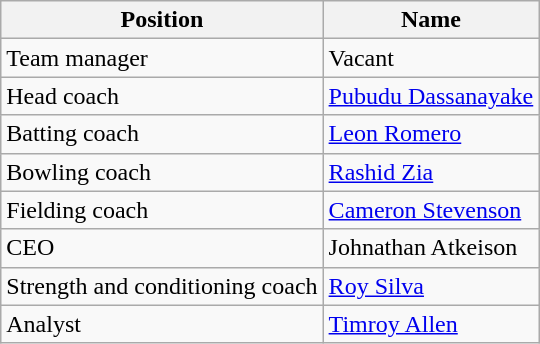<table class="wikitable">
<tr>
<th>Position</th>
<th>Name</th>
</tr>
<tr>
<td>Team manager</td>
<td>Vacant</td>
</tr>
<tr>
<td>Head coach</td>
<td><a href='#'>Pubudu Dassanayake</a></td>
</tr>
<tr>
<td>Batting coach</td>
<td><a href='#'>Leon Romero</a></td>
</tr>
<tr>
<td>Bowling coach</td>
<td><a href='#'>Rashid Zia</a></td>
</tr>
<tr>
<td>Fielding coach</td>
<td><a href='#'>Cameron Stevenson</a></td>
</tr>
<tr>
<td>CEO</td>
<td>Johnathan Atkeison</td>
</tr>
<tr>
<td>Strength and conditioning coach</td>
<td><a href='#'>Roy Silva</a></td>
</tr>
<tr>
<td>Analyst</td>
<td><a href='#'>Timroy Allen</a></td>
</tr>
</table>
